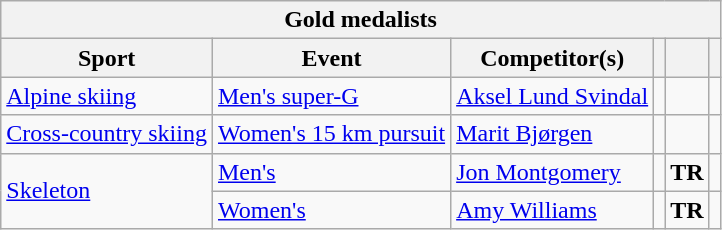<table class="wikitable">
<tr>
<th colspan="6">Gold medalists</th>
</tr>
<tr>
<th>Sport</th>
<th>Event</th>
<th>Competitor(s)</th>
<th></th>
<th></th>
<th></th>
</tr>
<tr>
<td><a href='#'>Alpine skiing</a></td>
<td><a href='#'>Men's super-G</a></td>
<td><a href='#'>Aksel Lund Svindal</a></td>
<td></td>
<td></td>
<td></td>
</tr>
<tr>
<td><a href='#'>Cross-country skiing</a></td>
<td><a href='#'>Women's 15 km pursuit</a></td>
<td><a href='#'>Marit Bjørgen</a></td>
<td></td>
<td></td>
<td></td>
</tr>
<tr>
<td rowspan=2><a href='#'>Skeleton</a></td>
<td><a href='#'>Men's</a></td>
<td><a href='#'>Jon Montgomery</a></td>
<td></td>
<td><strong>TR</strong></td>
<td></td>
</tr>
<tr>
<td><a href='#'>Women's</a></td>
<td><a href='#'>Amy Williams</a></td>
<td></td>
<td><strong>TR</strong></td>
<td></td>
</tr>
</table>
